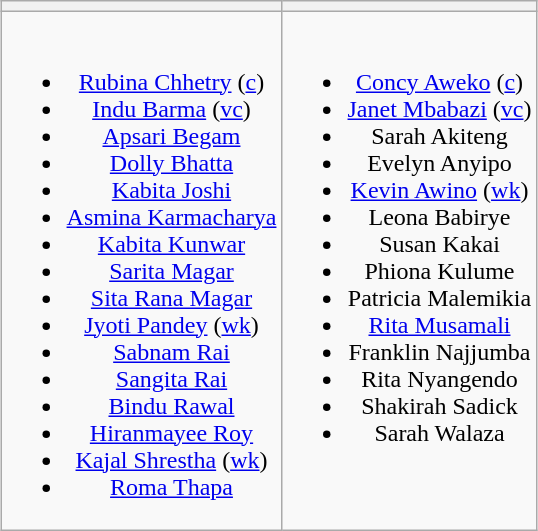<table class="wikitable" style="text-align:center; margin:auto">
<tr>
<th></th>
<th></th>
</tr>
<tr style="vertical-align:top">
<td><br><ul><li><a href='#'>Rubina Chhetry</a> (<a href='#'>c</a>)</li><li><a href='#'>Indu Barma</a> (<a href='#'>vc</a>)</li><li><a href='#'>Apsari Begam</a></li><li><a href='#'>Dolly Bhatta</a></li><li><a href='#'>Kabita Joshi</a></li><li><a href='#'>Asmina Karmacharya</a></li><li><a href='#'>Kabita Kunwar</a></li><li><a href='#'>Sarita Magar</a></li><li><a href='#'>Sita Rana Magar</a></li><li><a href='#'>Jyoti Pandey</a> (<a href='#'>wk</a>)</li><li><a href='#'>Sabnam Rai</a></li><li><a href='#'>Sangita Rai</a></li><li><a href='#'>Bindu Rawal</a></li><li><a href='#'>Hiranmayee Roy</a></li><li><a href='#'>Kajal Shrestha</a> (<a href='#'>wk</a>)</li><li><a href='#'>Roma Thapa</a></li></ul></td>
<td><br><ul><li><a href='#'>Concy Aweko</a> (<a href='#'>c</a>)</li><li><a href='#'>Janet Mbabazi</a> (<a href='#'>vc</a>)</li><li>Sarah Akiteng</li><li>Evelyn Anyipo</li><li><a href='#'>Kevin Awino</a> (<a href='#'>wk</a>)</li><li>Leona Babirye</li><li>Susan Kakai</li><li>Phiona Kulume</li><li>Patricia Malemikia</li><li><a href='#'>Rita Musamali</a></li><li>Franklin Najjumba</li><li>Rita Nyangendo</li><li>Shakirah Sadick</li><li>Sarah Walaza</li></ul></td>
</tr>
</table>
